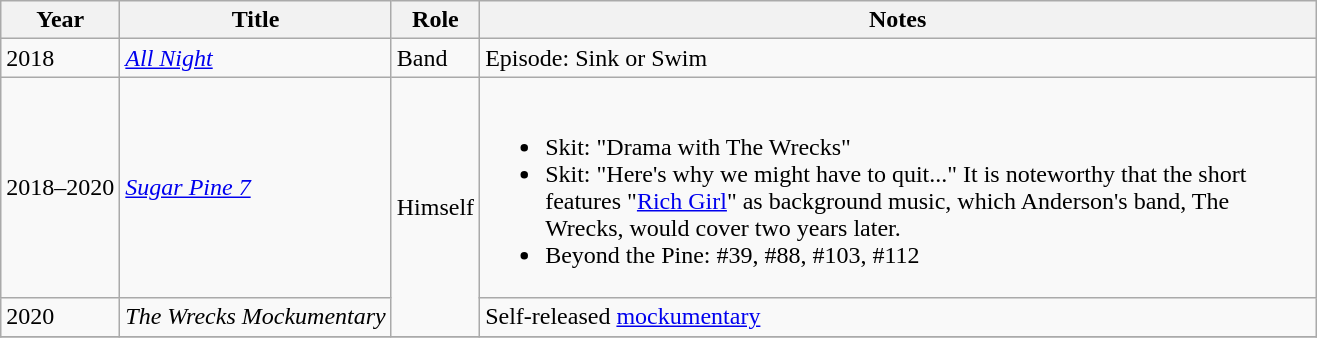<table class="wikitable">
<tr>
<th>Year</th>
<th>Title</th>
<th>Role</th>
<th style="text-align:center; width:550px;">Notes</th>
</tr>
<tr>
<td>2018</td>
<td><em><a href='#'>All Night</a></em></td>
<td>Band</td>
<td>Episode: Sink or Swim</td>
</tr>
<tr>
<td>2018–2020</td>
<td><em><a href='#'>Sugar Pine 7</a></em></td>
<td rowspan="2">Himself</td>
<td><br><ul><li>Skit: "Drama with The Wrecks"</li><li>Skit: "Here's why we might have to quit..." It is noteworthy that the short features "<a href='#'>Rich Girl</a>" as background music, which Anderson's band, The Wrecks, would cover two years later.</li><li>Beyond the Pine: #39, #88, #103, #112</li></ul></td>
</tr>
<tr>
<td>2020</td>
<td><em>The Wrecks Mockumentary</em></td>
<td>Self-released <a href='#'>mockumentary</a></td>
</tr>
<tr>
</tr>
</table>
